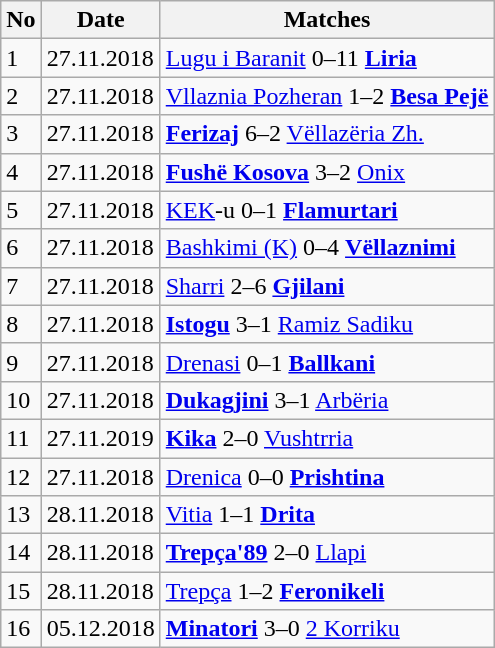<table class="wikitable">
<tr>
<th>No</th>
<th>Date</th>
<th>Matches</th>
</tr>
<tr>
<td>1</td>
<td>27.11.2018</td>
<td><a href='#'>Lugu i Baranit</a> 0–11 <strong><a href='#'>Liria</a></strong></td>
</tr>
<tr>
<td>2</td>
<td>27.11.2018</td>
<td><a href='#'>Vllaznia Pozheran</a> 1–2 <strong><a href='#'>Besa Pejë</a></strong></td>
</tr>
<tr>
<td>3</td>
<td>27.11.2018</td>
<td><strong><a href='#'>Ferizaj</a></strong> 6–2 <a href='#'>Vëllazëria Zh.</a></td>
</tr>
<tr>
<td>4</td>
<td>27.11.2018</td>
<td><strong><a href='#'>Fushë Kosova</a></strong> 3–2 <a href='#'>Onix</a></td>
</tr>
<tr>
<td>5</td>
<td>27.11.2018</td>
<td><a href='#'>KEK</a>-u 0–1 <strong><a href='#'>Flamurtari</a></strong></td>
</tr>
<tr>
<td>6</td>
<td>27.11.2018</td>
<td><a href='#'>Bashkimi (K)</a> 0–4 <strong><a href='#'>Vëllaznimi</a></strong></td>
</tr>
<tr>
<td>7</td>
<td>27.11.2018</td>
<td><a href='#'>Sharri</a> 2–6  <strong><a href='#'>Gjilani</a></strong></td>
</tr>
<tr>
<td>8</td>
<td>27.11.2018</td>
<td><strong><a href='#'>Istogu</a></strong> 3–1 <a href='#'>Ramiz Sadiku</a></td>
</tr>
<tr>
<td>9</td>
<td>27.11.2018</td>
<td><a href='#'>Drenasi</a> 0–1 <strong><a href='#'>Ballkani</a></strong></td>
</tr>
<tr>
<td>10</td>
<td>27.11.2018</td>
<td><strong><a href='#'>Dukagjini</a></strong> 3–1 <a href='#'>Arbëria</a></td>
</tr>
<tr>
<td>11</td>
<td>27.11.2019</td>
<td><strong><a href='#'>Kika</a></strong> 2–0 <a href='#'>Vushtrria</a></td>
</tr>
<tr>
<td>12</td>
<td>27.11.2018</td>
<td><a href='#'>Drenica</a> 0–0   <strong><a href='#'>Prishtina</a></strong></td>
</tr>
<tr>
<td>13</td>
<td>28.11.2018</td>
<td><a href='#'>Vitia</a> 1–1   <strong><a href='#'>Drita</a></strong></td>
</tr>
<tr>
<td>14</td>
<td>28.11.2018</td>
<td><strong><a href='#'>Trepça'89</a></strong> 2–0 <a href='#'>Llapi</a></td>
</tr>
<tr>
<td>15</td>
<td>28.11.2018</td>
<td><a href='#'>Trepça</a> 1–2 <strong><a href='#'>Feronikeli</a></strong></td>
</tr>
<tr>
<td>16</td>
<td>05.12.2018</td>
<td><strong><a href='#'>Minatori</a></strong> 3–0 <a href='#'>2 Korriku</a></td>
</tr>
</table>
